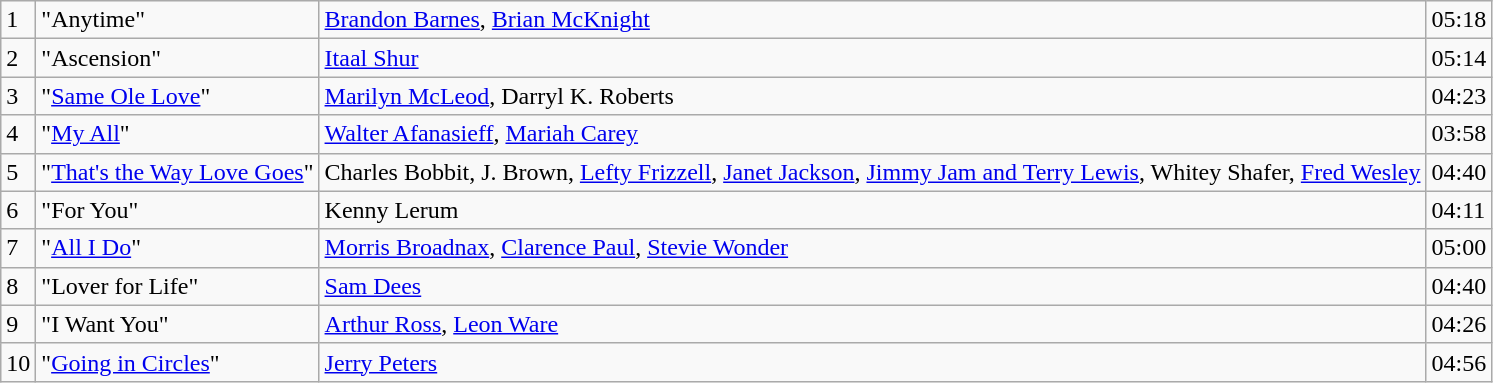<table class="wikitable">
<tr>
<td>1</td>
<td>"Anytime"</td>
<td><a href='#'>Brandon Barnes</a>, <a href='#'>Brian McKnight</a></td>
<td>05:18</td>
</tr>
<tr>
<td>2</td>
<td>"Ascension"</td>
<td><a href='#'>Itaal Shur</a></td>
<td>05:14</td>
</tr>
<tr>
<td>3</td>
<td>"<a href='#'>Same Ole Love</a>"</td>
<td><a href='#'>Marilyn McLeod</a>, Darryl K. Roberts</td>
<td>04:23</td>
</tr>
<tr>
<td>4</td>
<td>"<a href='#'>My All</a>"</td>
<td><a href='#'>Walter Afanasieff</a>, <a href='#'>Mariah Carey</a></td>
<td>03:58</td>
</tr>
<tr>
<td>5</td>
<td>"<a href='#'>That's the Way Love Goes</a>"</td>
<td>Charles Bobbit, J. Brown, <a href='#'>Lefty Frizzell</a>, <a href='#'>Janet Jackson</a>, <a href='#'>Jimmy Jam and Terry Lewis</a>, Whitey Shafer, <a href='#'>Fred Wesley</a></td>
<td>04:40</td>
</tr>
<tr>
<td>6</td>
<td>"For You"</td>
<td>Kenny Lerum</td>
<td>04:11</td>
</tr>
<tr>
<td>7</td>
<td>"<a href='#'>All I Do</a>"</td>
<td><a href='#'>Morris Broadnax</a>, <a href='#'>Clarence Paul</a>, <a href='#'>Stevie Wonder</a></td>
<td>05:00</td>
</tr>
<tr>
<td>8</td>
<td>"Lover for Life"</td>
<td><a href='#'>Sam Dees</a></td>
<td>04:40</td>
</tr>
<tr>
<td>9</td>
<td>"I Want You"</td>
<td><a href='#'>Arthur Ross</a>, <a href='#'>Leon Ware</a></td>
<td>04:26</td>
</tr>
<tr>
<td>10</td>
<td>"<a href='#'>Going in Circles</a>"</td>
<td><a href='#'>Jerry Peters</a></td>
<td>04:56</td>
</tr>
</table>
